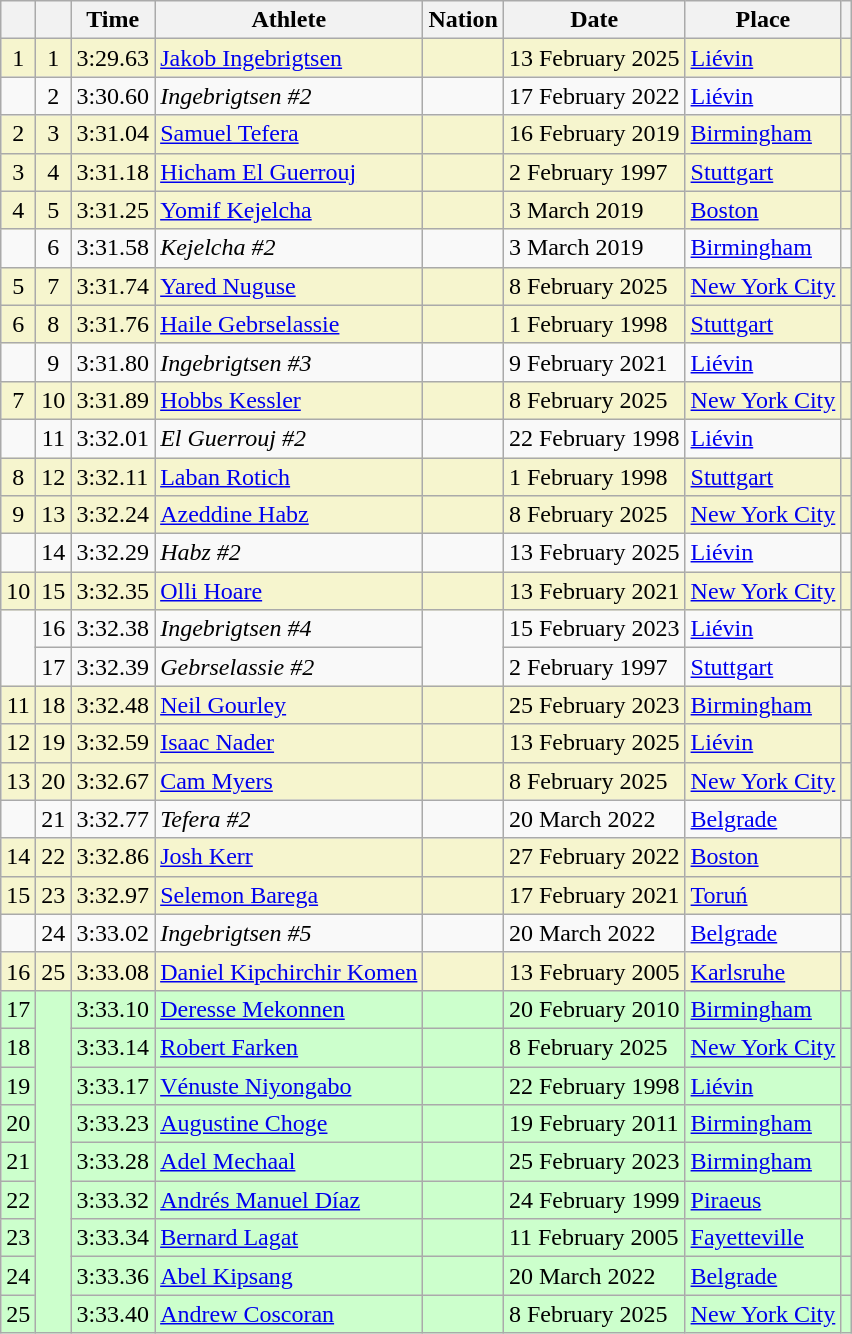<table class="wikitable sortable">
<tr>
<th></th>
<th></th>
<th>Time</th>
<th>Athlete</th>
<th>Nation</th>
<th>Date</th>
<th>Place</th>
<th class="unsortable"></th>
</tr>
<tr bgcolor=#f6F5CE>
<td align=center>1</td>
<td align=center>1</td>
<td>3:29.63</td>
<td><a href='#'>Jakob Ingebrigtsen</a></td>
<td></td>
<td>13 February 2025</td>
<td><a href='#'>Liévin</a></td>
<td></td>
</tr>
<tr>
<td align=center></td>
<td align=center>2</td>
<td>3:30.60</td>
<td><em>Ingebrigtsen #2</em></td>
<td></td>
<td>17 February 2022</td>
<td><a href='#'>Liévin</a></td>
<td></td>
</tr>
<tr bgcolor=#f6F5CE>
<td align=center>2</td>
<td align=center>3</td>
<td>3:31.04</td>
<td><a href='#'>Samuel Tefera</a></td>
<td></td>
<td>16 February 2019</td>
<td><a href='#'>Birmingham</a></td>
<td></td>
</tr>
<tr bgcolor=#f6F5CE>
<td align=center>3</td>
<td align=center>4</td>
<td>3:31.18</td>
<td><a href='#'>Hicham El Guerrouj</a></td>
<td></td>
<td>2 February 1997</td>
<td><a href='#'>Stuttgart</a></td>
<td></td>
</tr>
<tr bgcolor=#f6F5CE>
<td align=center>4</td>
<td align=center>5</td>
<td>3:31.25</td>
<td><a href='#'>Yomif Kejelcha</a></td>
<td></td>
<td>3 March 2019</td>
<td><a href='#'>Boston</a></td>
<td></td>
</tr>
<tr>
<td align=center></td>
<td align=center>6</td>
<td>3:31.58</td>
<td><em>Kejelcha #2</em></td>
<td></td>
<td>3 March 2019</td>
<td><a href='#'>Birmingham</a></td>
<td></td>
</tr>
<tr bgcolor=#f6F5CE>
<td align=center>5</td>
<td align=center>7</td>
<td>3:31.74</td>
<td><a href='#'>Yared Nuguse</a></td>
<td></td>
<td>8 February 2025</td>
<td><a href='#'>New York City</a></td>
<td></td>
</tr>
<tr bgcolor=#f6F5CE>
<td align=center>6</td>
<td align=center>8</td>
<td>3:31.76</td>
<td><a href='#'>Haile Gebrselassie</a></td>
<td></td>
<td>1 February 1998</td>
<td><a href='#'>Stuttgart</a></td>
<td></td>
</tr>
<tr>
<td align=center></td>
<td align=center>9</td>
<td>3:31.80</td>
<td><em>Ingebrigtsen #3</em></td>
<td></td>
<td>9 February 2021</td>
<td><a href='#'>Liévin</a></td>
<td></td>
</tr>
<tr bgcolor=#f6F5CE>
<td align=center>7</td>
<td align=center>10</td>
<td>3:31.89</td>
<td><a href='#'>Hobbs Kessler</a></td>
<td></td>
<td>8 February 2025</td>
<td><a href='#'>New York City</a></td>
<td></td>
</tr>
<tr>
<td align=center></td>
<td align=center>11</td>
<td>3:32.01</td>
<td><em>El Guerrouj #2</em></td>
<td></td>
<td>22 February 1998</td>
<td><a href='#'>Liévin</a></td>
<td></td>
</tr>
<tr bgcolor=#f6F5CE>
<td align=center>8</td>
<td align=center>12</td>
<td>3:32.11</td>
<td><a href='#'>Laban Rotich</a></td>
<td></td>
<td>1 February 1998</td>
<td><a href='#'>Stuttgart</a></td>
<td></td>
</tr>
<tr bgcolor=#f6F5CE>
<td align=center>9</td>
<td align=center>13</td>
<td>3:32.24</td>
<td><a href='#'>Azeddine Habz</a></td>
<td></td>
<td>8 February 2025</td>
<td><a href='#'>New York City</a></td>
<td></td>
</tr>
<tr>
<td align=center></td>
<td align=center>14</td>
<td>3:32.29</td>
<td><em>Habz #2</em></td>
<td></td>
<td>13 February 2025</td>
<td><a href='#'>Liévin</a></td>
<td></td>
</tr>
<tr bgcolor=#f6F5CE>
<td align=center>10</td>
<td align=center>15</td>
<td>3:32.35</td>
<td><a href='#'>Olli Hoare</a></td>
<td></td>
<td>13 February 2021</td>
<td><a href='#'>New York City</a></td>
<td></td>
</tr>
<tr>
<td rowspan="2" align="center"></td>
<td align=center>16</td>
<td>3:32.38</td>
<td><em>Ingebrigtsen #4</em></td>
<td rowspan="2"></td>
<td>15 February 2023</td>
<td><a href='#'>Liévin</a></td>
<td></td>
</tr>
<tr>
<td align=center>17</td>
<td>3:32.39</td>
<td><em>Gebrselassie #2</em></td>
<td>2 February 1997</td>
<td><a href='#'>Stuttgart</a></td>
<td></td>
</tr>
<tr bgcolor=#f6F5CE>
<td align=center>11</td>
<td align=center>18</td>
<td>3:32.48</td>
<td><a href='#'>Neil Gourley</a></td>
<td></td>
<td>25 February 2023</td>
<td><a href='#'>Birmingham</a></td>
<td></td>
</tr>
<tr bgcolor=#f6F5CE>
<td align=center>12</td>
<td align=center>19</td>
<td>3:32.59</td>
<td><a href='#'>Isaac Nader</a></td>
<td></td>
<td>13 February 2025</td>
<td><a href='#'>Liévin</a></td>
<td></td>
</tr>
<tr bgcolor=#f6F5CE>
<td align=center>13</td>
<td align=center>20</td>
<td>3:32.67</td>
<td><a href='#'>Cam Myers</a></td>
<td></td>
<td>8 February 2025</td>
<td><a href='#'>New York City</a></td>
<td></td>
</tr>
<tr>
<td align=center></td>
<td align=center>21</td>
<td>3:32.77</td>
<td><em>Tefera #2</em></td>
<td></td>
<td>20 March 2022</td>
<td><a href='#'>Belgrade</a></td>
<td></td>
</tr>
<tr bgcolor=#f6F5CE>
<td align=center>14</td>
<td align=center>22</td>
<td>3:32.86</td>
<td><a href='#'>Josh Kerr</a></td>
<td></td>
<td>27 February 2022</td>
<td><a href='#'>Boston</a></td>
<td></td>
</tr>
<tr bgcolor=#f6F5CE>
<td align=center>15</td>
<td align=center>23</td>
<td>3:32.97</td>
<td><a href='#'>Selemon Barega</a></td>
<td></td>
<td>17 February 2021</td>
<td><a href='#'>Toruń</a></td>
<td></td>
</tr>
<tr>
<td align=center></td>
<td align=center>24</td>
<td>3:33.02</td>
<td><em>Ingebrigtsen #5</em></td>
<td></td>
<td>20 March 2022</td>
<td><a href='#'>Belgrade</a></td>
<td></td>
</tr>
<tr bgcolor=#f6F5CE>
<td align=center>16</td>
<td align=center>25</td>
<td>3:33.08</td>
<td><a href='#'>Daniel Kipchirchir Komen</a></td>
<td></td>
<td>13 February 2005</td>
<td><a href='#'>Karlsruhe</a></td>
<td></td>
</tr>
<tr bgcolor=#CCFFCC>
<td align=center>17</td>
<td rowspan="9" align="center"></td>
<td>3:33.10</td>
<td><a href='#'>Deresse Mekonnen</a></td>
<td></td>
<td>20 February 2010</td>
<td><a href='#'>Birmingham</a></td>
<td></td>
</tr>
<tr bgcolor=#CCFFCC>
<td align=center>18</td>
<td>3:33.14</td>
<td><a href='#'>Robert Farken</a></td>
<td></td>
<td>8 February 2025</td>
<td><a href='#'>New York City</a></td>
<td></td>
</tr>
<tr bgcolor=#CCFFCC>
<td align=center>19</td>
<td>3:33.17</td>
<td><a href='#'>Vénuste Niyongabo</a></td>
<td></td>
<td>22 February 1998</td>
<td><a href='#'>Liévin</a></td>
<td></td>
</tr>
<tr bgcolor=#CCFFCC>
<td align=center>20</td>
<td>3:33.23</td>
<td><a href='#'>Augustine Choge</a></td>
<td></td>
<td>19 February 2011</td>
<td><a href='#'>Birmingham</a></td>
<td></td>
</tr>
<tr bgcolor=#CCFFCC>
<td align=center>21</td>
<td>3:33.28</td>
<td><a href='#'>Adel Mechaal</a></td>
<td></td>
<td>25 February 2023</td>
<td><a href='#'>Birmingham</a></td>
<td></td>
</tr>
<tr bgcolor=CCFFCC>
<td align=center>22</td>
<td>3:33.32</td>
<td><a href='#'>Andrés Manuel Díaz</a></td>
<td></td>
<td>24 February 1999</td>
<td><a href='#'>Piraeus</a></td>
<td></td>
</tr>
<tr bgcolor=CCFFCC>
<td align=center>23</td>
<td>3:33.34</td>
<td><a href='#'>Bernard Lagat</a></td>
<td></td>
<td>11 February 2005</td>
<td><a href='#'>Fayetteville</a></td>
<td></td>
</tr>
<tr bgcolor=CCFFCC>
<td align=center>24</td>
<td>3:33.36</td>
<td><a href='#'>Abel Kipsang</a></td>
<td></td>
<td>20 March 2022</td>
<td><a href='#'>Belgrade</a></td>
<td></td>
</tr>
<tr bgcolor=CCFFCC>
<td align=center>25</td>
<td>3:33.40</td>
<td><a href='#'>Andrew Coscoran</a></td>
<td></td>
<td>8 February 2025</td>
<td><a href='#'>New York City</a></td>
<td></td>
</tr>
</table>
